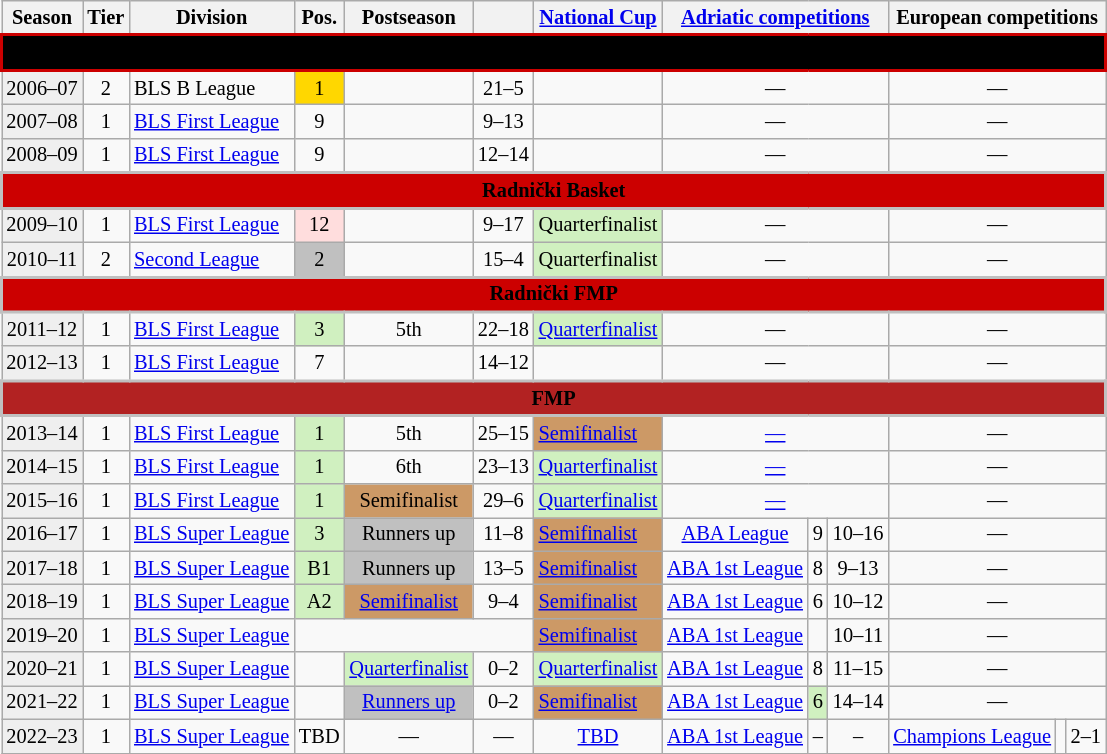<table class="wikitable" style="font-size:85%; text-align:center">
<tr>
<th>Season</th>
<th>Tier</th>
<th>Division</th>
<th>Pos.</th>
<th>Postseason</th>
<th></th>
<th><a href='#'>National Cup</a></th>
<th colspan=3><a href='#'>Adriatic competitions</a></th>
<th colspan=3>European competitions</th>
</tr>
<tr>
<td colspan="13" class="unsortable" align="center" style="border:2px solid #CC0000; background-color:black"><span><strong>Radnički Novi Sad</strong></span></td>
</tr>
<tr>
<td bgcolor=#efefef>2006–07</td>
<td>2</td>
<td align=left>BLS B League</td>
<td bgcolor=gold>1</td>
<td></td>
<td>21–5</td>
<td><a href='#'></a></td>
<td colspan=3>—</td>
<td colspan=3>—</td>
</tr>
<tr>
<td bgcolor=#efefef>2007–08</td>
<td>1</td>
<td align=left><a href='#'>BLS First League</a></td>
<td>9</td>
<td></td>
<td>9–13</td>
<td><a href='#'></a></td>
<td colspan=3>—</td>
<td colspan=3>—</td>
</tr>
<tr>
<td bgcolor=#efefef>2008–09</td>
<td>1</td>
<td align=left><a href='#'>BLS First League</a></td>
<td>9</td>
<td></td>
<td>12–14</td>
<td><a href='#'></a></td>
<td colspan=3>—</td>
<td colspan=3>—</td>
</tr>
<tr>
<td colspan="13" class="unsortable" align="center" style="border:2px solid silver; background-color:#CC0000"><span><strong>Radnički Basket</strong></span></td>
</tr>
<tr>
<td bgcolor=#efefef>2009–10</td>
<td>1</td>
<td align=left><a href='#'>BLS First League</a></td>
<td bgcolor=#ffdddd>12</td>
<td></td>
<td>9–17</td>
<td align=left bgcolor=#D0F0C0>Quarterfinalist</td>
<td colspan=3>—</td>
<td colspan=3>—</td>
</tr>
<tr>
<td bgcolor=#efefef>2010–11</td>
<td>2</td>
<td align=left><a href='#'>Second League</a></td>
<td bgcolor=silver>2</td>
<td></td>
<td>15–4</td>
<td align=left bgcolor=#D0F0C0>Quarterfinalist</td>
<td colspan=3>—</td>
<td colspan=3>—</td>
</tr>
<tr>
<td colspan="13" class="unsortable" align="center" style="border:2px solid silver; background-color:#CC0000"><span><strong>Radnički FMP</strong></span></td>
</tr>
<tr>
<td bgcolor=#efefef>2011–12</td>
<td>1</td>
<td align=left><a href='#'>BLS First League</a></td>
<td align=center bgcolor=#D0F0C0>3</td>
<td> 5th</td>
<td>22–18</td>
<td align=left bgcolor=#D0F0C0><a href='#'>Quarterfinalist</a></td>
<td colspan=3>—</td>
<td colspan=3>—</td>
</tr>
<tr>
<td bgcolor=#efefef>2012–13</td>
<td>1</td>
<td align=left><a href='#'>BLS First League</a></td>
<td>7</td>
<td></td>
<td>14–12</td>
<td><a href='#'></a></td>
<td colspan=3>—</td>
<td colspan=3>—</td>
</tr>
<tr>
<td colspan="13" class="unsortable" align="center" style="border:2px solid silver; background-color:#b22222"><span><strong>FMP</strong></span></td>
</tr>
<tr>
<td bgcolor=#efefef>2013–14</td>
<td>1</td>
<td align=left><a href='#'>BLS First League</a></td>
<td align=center bgcolor=#D0F0C0>1</td>
<td> 5th</td>
<td>25–15</td>
<td align=left bgcolor=#cc9966><a href='#'>Semifinalist</a></td>
<td colspan=3><a href='#'>—</a></td>
<td colspan=3>—</td>
</tr>
<tr>
<td bgcolor=#efefef>2014–15</td>
<td>1</td>
<td align=left><a href='#'>BLS First League</a></td>
<td align=center bgcolor=#D0F0C0>1</td>
<td> 6th</td>
<td>23–13</td>
<td align=left bgcolor=#D0F0C0><a href='#'>Quarterfinalist</a></td>
<td colspan=3><a href='#'>—</a></td>
<td colspan=3>—</td>
</tr>
<tr>
<td bgcolor=#efefef>2015–16</td>
<td>1</td>
<td align=left><a href='#'>BLS First League</a></td>
<td align=center bgcolor=#D0F0C0>1</td>
<td bgcolor=#cc9966>Semifinalist</td>
<td>29–6</td>
<td align=left bgcolor=#D0F0C0><a href='#'>Quarterfinalist</a></td>
<td colspan=3><a href='#'>—</a></td>
<td colspan=3>—</td>
</tr>
<tr>
<td bgcolor=#efefef>2016–17</td>
<td>1</td>
<td align=left><a href='#'>BLS Super League</a></td>
<td align=center bgcolor=#D0F0C0>3</td>
<td bgcolor=silver>Runners up</td>
<td>11–8</td>
<td align=left bgcolor=#cc9966><a href='#'>Semifinalist</a></td>
<td><a href='#'>ABA League</a></td>
<td>9</td>
<td>10–16</td>
<td colspan=3>—</td>
</tr>
<tr>
<td bgcolor=#efefef>2017–18</td>
<td>1</td>
<td align=left><a href='#'>BLS Super League</a></td>
<td align=center bgcolor=#D0F0C0>B1</td>
<td bgcolor=silver>Runners up</td>
<td>13–5</td>
<td align=left bgcolor=#cc9966><a href='#'>Semifinalist</a></td>
<td><a href='#'>ABA 1st League</a></td>
<td>8</td>
<td>9–13</td>
<td colspan=3>—</td>
</tr>
<tr>
<td bgcolor=#efefef>2018–19</td>
<td>1</td>
<td align=left><a href='#'>BLS Super League</a></td>
<td align=center bgcolor=#D0F0C0>A2</td>
<td bgcolor=#cc9966><a href='#'>Semifinalist</a></td>
<td>9–4</td>
<td align=left bgcolor=#cc9966><a href='#'>Semifinalist</a></td>
<td><a href='#'>ABA 1st League</a></td>
<td>6</td>
<td>10–12</td>
<td colspan=3>—</td>
</tr>
<tr>
<td bgcolor=#efefef>2019–20</td>
<td>1</td>
<td align=left><a href='#'>BLS Super League</a></td>
<td colspan=3></td>
<td align=left bgcolor=#cc9966><a href='#'>Semifinalist</a></td>
<td><a href='#'>ABA 1st League</a></td>
<td></td>
<td>10–11</td>
<td colspan=3>—</td>
</tr>
<tr>
<td bgcolor=#efefef>2020–21</td>
<td>1</td>
<td align=left><a href='#'>BLS Super League</a></td>
<td></td>
<td align=left bgcolor=#D0F0C0><a href='#'>Quarterfinalist</a></td>
<td>0–2</td>
<td align=left bgcolor=#D0F0C0><a href='#'>Quarterfinalist</a></td>
<td><a href='#'>ABA 1st League</a></td>
<td>8</td>
<td>11–15</td>
<td colspan=3>—</td>
</tr>
<tr>
<td bgcolor=#efefef>2021–22</td>
<td>1</td>
<td align=left><a href='#'>BLS Super League</a></td>
<td></td>
<td bgcolor=silver><a href='#'>Runners up</a></td>
<td>0–2</td>
<td align=left bgcolor=cc9966><a href='#'>Semifinalist</a></td>
<td><a href='#'>ABA 1st League</a></td>
<td align=center bgcolor=#D0F0C0>6</td>
<td>14–14</td>
<td colspan=3>—</td>
</tr>
<tr>
<td bgcolor=#efefef>2022–23</td>
<td>1</td>
<td align=left><a href='#'>BLS Super League</a></td>
<td>TBD</td>
<td>—</td>
<td>—</td>
<td><a href='#'>TBD</a></td>
<td><a href='#'>ABA 1st League</a></td>
<td align=center>–</td>
<td>–</td>
<td><a href='#'>Champions League</a></td>
<td align=center></td>
<td>2–1</td>
</tr>
<tr>
</tr>
</table>
